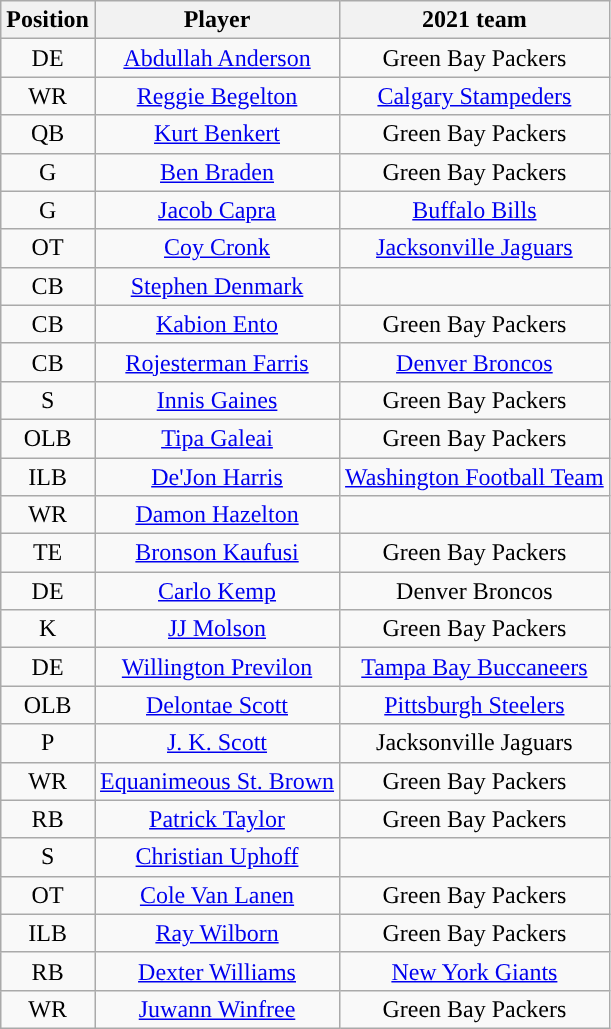<table class="wikitable" style="text-align:center">
<tr>
<th>Position</th>
<th>Player</th>
<th>2021 team</th>
</tr>
<tr>
<td>DE</td>
<td><a href='#'>Abdullah Anderson</a></td>
<td>Green Bay Packers</td>
</tr>
<tr>
<td>WR</td>
<td><a href='#'>Reggie Begelton</a></td>
<td><a href='#'>Calgary Stampeders</a></td>
</tr>
<tr>
<td>QB</td>
<td><a href='#'>Kurt Benkert</a></td>
<td>Green Bay Packers</td>
</tr>
<tr>
<td>G</td>
<td><a href='#'>Ben Braden</a></td>
<td>Green Bay Packers</td>
</tr>
<tr>
<td>G</td>
<td><a href='#'>Jacob Capra</a></td>
<td><a href='#'>Buffalo Bills</a></td>
</tr>
<tr>
<td>OT</td>
<td><a href='#'>Coy Cronk</a></td>
<td><a href='#'>Jacksonville Jaguars</a></td>
</tr>
<tr>
<td>CB</td>
<td><a href='#'>Stephen Denmark</a></td>
<td></td>
</tr>
<tr>
<td>CB</td>
<td><a href='#'>Kabion Ento</a></td>
<td>Green Bay Packers</td>
</tr>
<tr>
<td>CB</td>
<td><a href='#'>Rojesterman Farris</a></td>
<td><a href='#'>Denver Broncos</a></td>
</tr>
<tr>
<td>S</td>
<td><a href='#'>Innis Gaines</a></td>
<td>Green Bay Packers</td>
</tr>
<tr>
<td>OLB</td>
<td><a href='#'>Tipa Galeai</a></td>
<td>Green Bay Packers</td>
</tr>
<tr>
<td>ILB</td>
<td><a href='#'>De'Jon Harris</a></td>
<td><a href='#'>Washington Football Team</a></td>
</tr>
<tr>
<td>WR</td>
<td><a href='#'>Damon Hazelton</a></td>
<td></td>
</tr>
<tr>
<td>TE</td>
<td><a href='#'>Bronson Kaufusi</a></td>
<td>Green Bay Packers</td>
</tr>
<tr>
<td>DE</td>
<td><a href='#'>Carlo Kemp</a></td>
<td>Denver Broncos</td>
</tr>
<tr>
<td>K</td>
<td><a href='#'>JJ Molson</a></td>
<td>Green Bay Packers</td>
</tr>
<tr>
<td>DE</td>
<td><a href='#'>Willington Previlon</a></td>
<td><a href='#'>Tampa Bay Buccaneers</a></td>
</tr>
<tr>
<td>OLB</td>
<td><a href='#'>Delontae Scott</a></td>
<td><a href='#'>Pittsburgh Steelers</a></td>
</tr>
<tr>
<td>P</td>
<td><a href='#'>J. K. Scott</a></td>
<td>Jacksonville Jaguars</td>
</tr>
<tr>
<td>WR</td>
<td><a href='#'>Equanimeous St. Brown</a></td>
<td>Green Bay Packers</td>
</tr>
<tr>
<td>RB</td>
<td><a href='#'>Patrick Taylor</a></td>
<td>Green Bay Packers</td>
</tr>
<tr>
<td>S</td>
<td><a href='#'>Christian Uphoff</a></td>
<td></td>
</tr>
<tr>
<td>OT</td>
<td><a href='#'>Cole Van Lanen</a></td>
<td>Green Bay Packers</td>
</tr>
<tr>
<td>ILB</td>
<td><a href='#'>Ray Wilborn</a></td>
<td>Green Bay Packers</td>
</tr>
<tr>
<td>RB</td>
<td><a href='#'>Dexter Williams</a></td>
<td><a href='#'>New York Giants</a></td>
</tr>
<tr>
<td>WR</td>
<td><a href='#'>Juwann Winfree</a></td>
<td>Green Bay Packers</td>
</tr>
</table>
